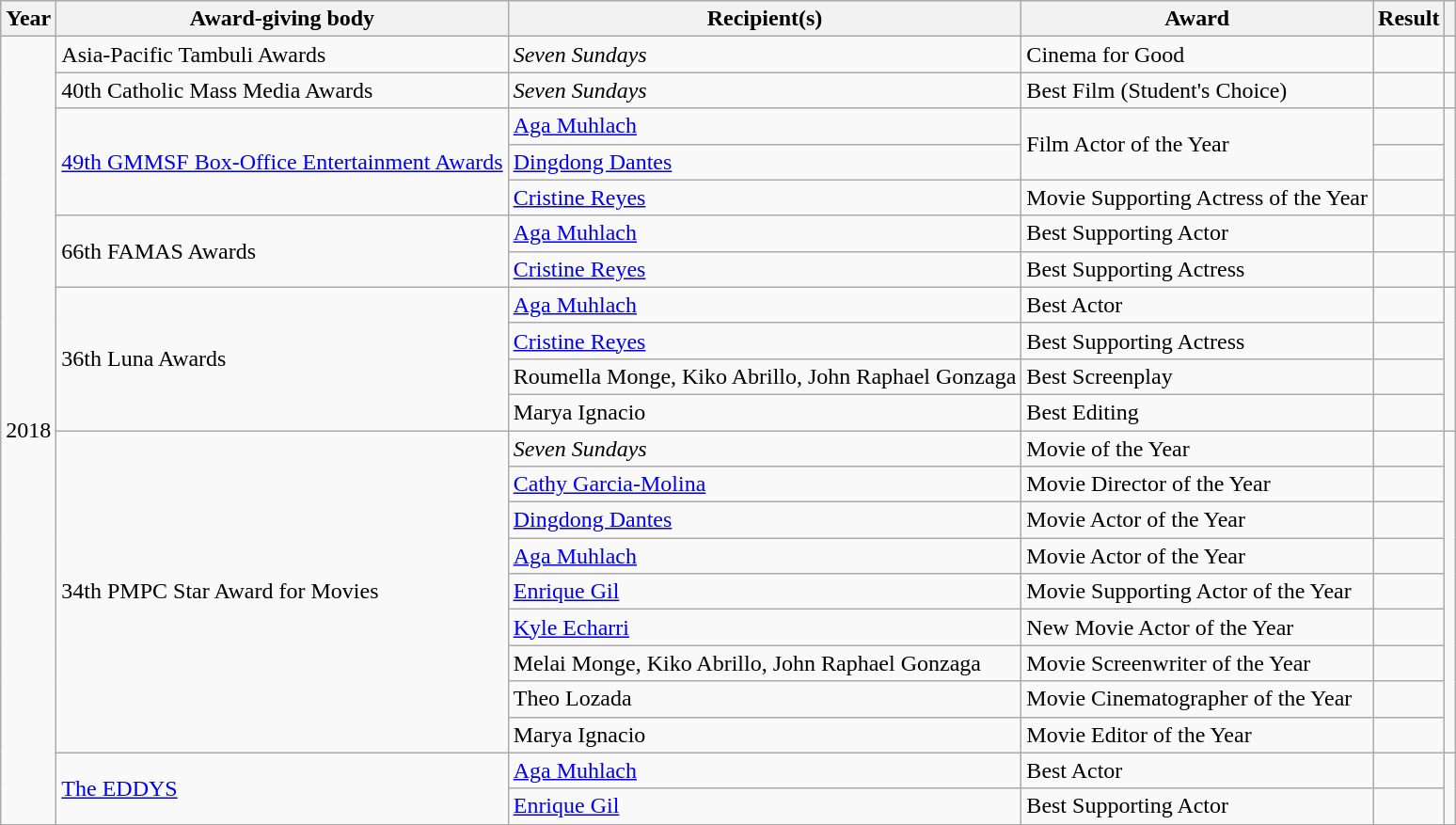<table class="wikitable" style="font-size:100%;">
<tr>
<th scope="col">Year</th>
<th scope="col">Award-giving body</th>
<th scope="col">Recipient(s)</th>
<th scope="col">Award</th>
<th scope="col">Result</th>
<th scope="col" class="unsortable"></th>
</tr>
<tr>
<td rowspan="22">2018</td>
<td rowspan="1">Asia-Pacific Tambuli Awards</td>
<td><em>Seven Sundays</em></td>
<td>Cinema for Good</td>
<td></td>
<td rowspan="1"></td>
</tr>
<tr>
<td rowspan="1">40th Catholic Mass Media Awards</td>
<td><em>Seven Sundays</em></td>
<td>Best Film (Student's Choice)</td>
<td></td>
<td rowspan="1"></td>
</tr>
<tr>
<td rowspan="3"><a href='#'>49th GMMSF Box-Office Entertainment Awards</a></td>
<td><a href='#'>Aga Muhlach</a></td>
<td rowspan="2">Film Actor of the Year</td>
<td></td>
<td rowspan="3"></td>
</tr>
<tr>
<td><a href='#'>Dingdong Dantes</a></td>
<td></td>
</tr>
<tr>
<td><a href='#'>Cristine Reyes</a></td>
<td>Movie Supporting Actress of the Year</td>
<td></td>
</tr>
<tr>
<td rowspan="2">66th FAMAS Awards</td>
<td><a href='#'>Aga Muhlach</a></td>
<td>Best Supporting Actor</td>
<td></td>
<td></td>
</tr>
<tr>
<td><a href='#'>Cristine Reyes</a></td>
<td>Best Supporting Actress</td>
<td></td>
<td></td>
</tr>
<tr>
<td rowspan="4">36th Luna Awards</td>
<td><a href='#'>Aga Muhlach</a></td>
<td>Best Actor</td>
<td></td>
<td rowspan="4"></td>
</tr>
<tr>
<td><a href='#'>Cristine Reyes</a></td>
<td>Best Supporting Actress</td>
<td></td>
</tr>
<tr>
<td>Roumella Monge, Kiko Abrillo, John Raphael Gonzaga</td>
<td>Best Screenplay</td>
<td></td>
</tr>
<tr>
<td>Marya Ignacio</td>
<td>Best Editing</td>
<td></td>
</tr>
<tr>
<td rowspan="9">34th PMPC Star Award for Movies</td>
<td><em>Seven Sundays</em></td>
<td>Movie of the Year</td>
<td></td>
<td rowspan="9"></td>
</tr>
<tr>
<td><a href='#'>Cathy Garcia-Molina</a></td>
<td>Movie Director of the Year</td>
<td></td>
</tr>
<tr>
<td><a href='#'>Dingdong Dantes</a></td>
<td>Movie Actor of the Year</td>
<td></td>
</tr>
<tr>
<td><a href='#'>Aga Muhlach</a></td>
<td>Movie Actor of the Year</td>
<td></td>
</tr>
<tr>
<td><a href='#'>Enrique Gil</a></td>
<td>Movie Supporting Actor of the Year</td>
<td></td>
</tr>
<tr>
<td><a href='#'>Kyle Echarri</a></td>
<td>New Movie Actor of the Year</td>
<td></td>
</tr>
<tr>
<td>Melai Monge, Kiko Abrillo, John Raphael Gonzaga</td>
<td>Movie Screenwriter of the Year</td>
<td></td>
</tr>
<tr>
<td>Theo Lozada</td>
<td>Movie Cinematographer of the Year</td>
<td></td>
</tr>
<tr>
<td>Marya Ignacio</td>
<td>Movie Editor of the Year</td>
<td></td>
</tr>
<tr>
<td rowspan="2"><a href='#'>The EDDYS</a></td>
<td><a href='#'>Aga Muhlach</a></td>
<td>Best Actor</td>
<td></td>
<td rowspan="2"></td>
</tr>
<tr>
<td><a href='#'>Enrique Gil</a></td>
<td>Best Supporting Actor</td>
<td></td>
</tr>
</table>
